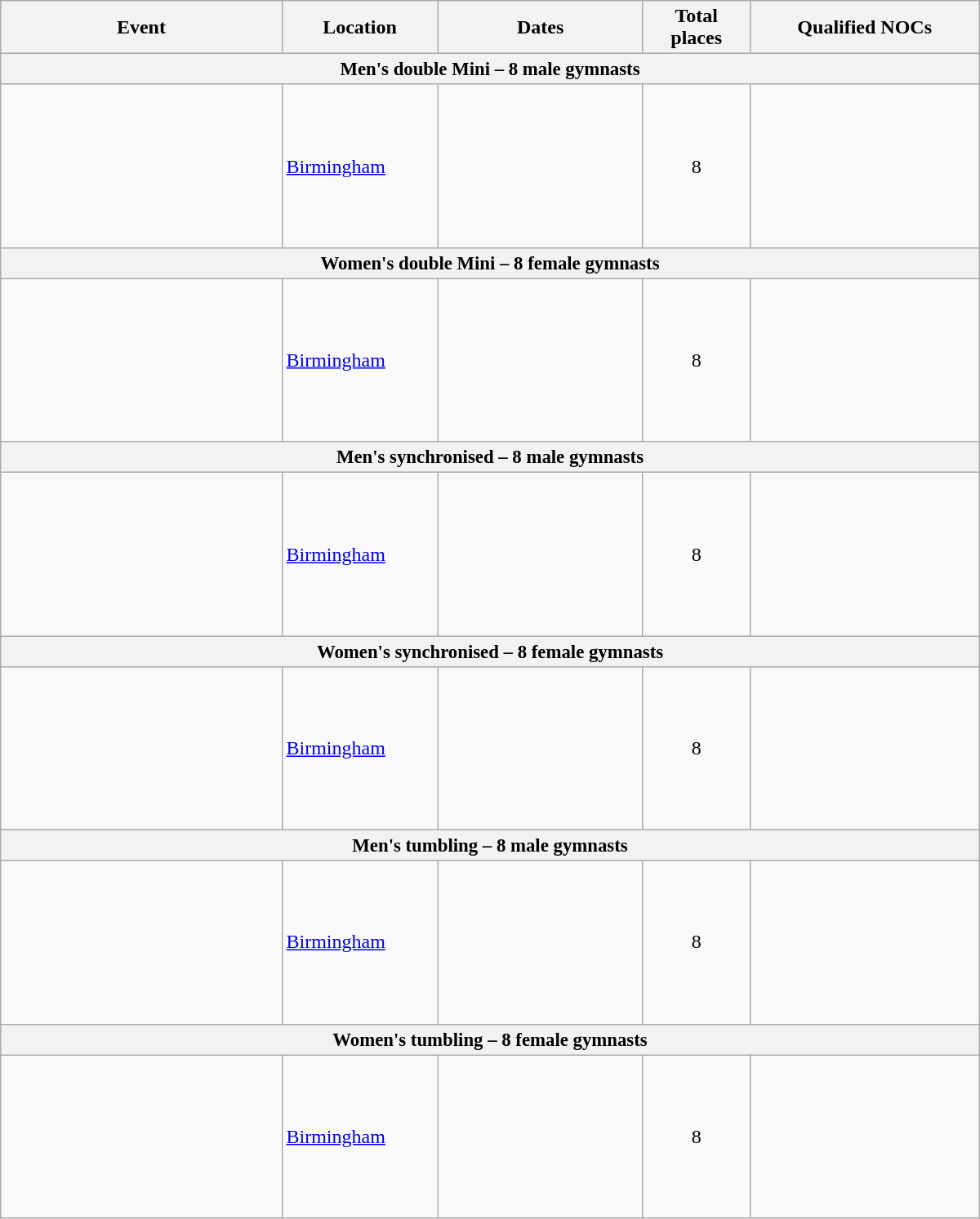<table class="wikitable" width=800>
<tr>
<th>Event</th>
<th width=120>Location</th>
<th width=160>Dates</th>
<th width=80>Total places</th>
<th width=180>Qualified NOCs</th>
</tr>
<tr style="font-size:95%;">
<th colspan=5>Men's double Mini – 8 male gymnasts</th>
</tr>
<tr>
<td></td>
<td> <a href='#'>Birmingham</a></td>
<td align="center"></td>
<td align="center">8</td>
<td><br><br><br><br><br><br><br></td>
</tr>
<tr style="font-size:95%;">
<th colspan=5>Women's double Mini – 8 female gymnasts</th>
</tr>
<tr>
<td></td>
<td> <a href='#'>Birmingham</a></td>
<td align="center"></td>
<td align="center">8</td>
<td><br><br><br><br><br><br><br></td>
</tr>
<tr style="font-size:95%;">
<th colspan=5>Men's synchronised – 8 male gymnasts</th>
</tr>
<tr>
<td></td>
<td> <a href='#'>Birmingham</a></td>
<td align="center"></td>
<td align="center">8</td>
<td><br><br><br><br><br><br><br></td>
</tr>
<tr style="font-size:95%;">
<th colspan=5>Women's synchronised – 8 female gymnasts</th>
</tr>
<tr>
<td></td>
<td> <a href='#'>Birmingham</a></td>
<td align="center"></td>
<td align="center">8</td>
<td><br><br><br><br><br><br><br></td>
</tr>
<tr style="font-size:95%;">
<th colspan=5>Men's tumbling – 8 male gymnasts</th>
</tr>
<tr>
<td></td>
<td> <a href='#'>Birmingham</a></td>
<td align="center"></td>
<td align="center">8</td>
<td><br><br><br><br><br><br><br></td>
</tr>
<tr style="font-size:95%;">
<th colspan=5>Women's tumbling – 8 female gymnasts</th>
</tr>
<tr>
<td></td>
<td> <a href='#'>Birmingham</a></td>
<td align="center"></td>
<td align="center">8</td>
<td><br><br><br><br><br><br><br></td>
</tr>
</table>
